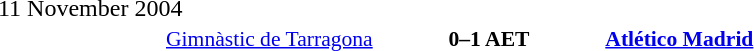<table width=100% cellspacing=1>
<tr>
<th width=20%></th>
<th width=12%></th>
<th width=20%></th>
<th></th>
</tr>
<tr>
<td>11 November 2004</td>
</tr>
<tr style=font-size:90%>
<td align=right><a href='#'>Gimnàstic de Tarragona</a></td>
<td align=center><strong>0–1 AET</strong></td>
<td><strong><a href='#'>Atlético Madrid</a></strong></td>
</tr>
</table>
